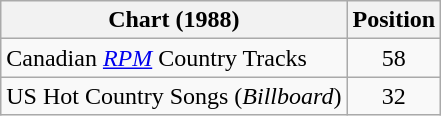<table class="wikitable">
<tr>
<th>Chart (1988)</th>
<th>Position</th>
</tr>
<tr>
<td align="left">Canadian <em><a href='#'>RPM</a></em> Country Tracks</td>
<td align="center">58</td>
</tr>
<tr>
<td>US Hot Country Songs (<em>Billboard</em>)</td>
<td align="center">32</td>
</tr>
</table>
